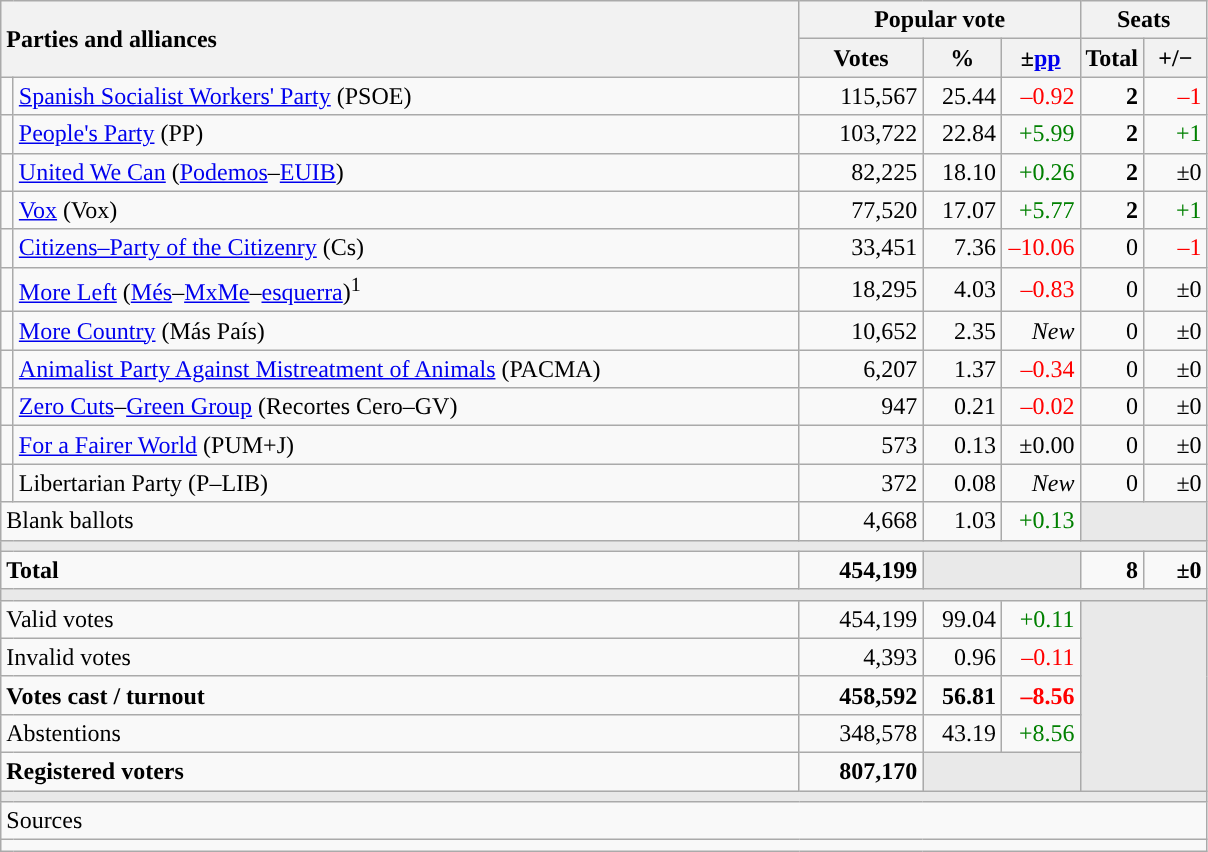<table class="wikitable" style="text-align:right;">
<tr>
<th style="text-align:left;" rowspan="2" colspan="2" width="525">Parties and alliances</th>
<th colspan="3">Popular vote</th>
<th colspan="2">Seats</th>
</tr>
<tr>
<th width="75">Votes</th>
<th width="45">%</th>
<th width="45">±<a href='#'>pp</a></th>
<th width="35">Total</th>
<th width="35">+/−</th>
</tr>
<tr>
<td width="1" style="color:inherit;background:"></td>
<td align="left"><a href='#'>Spanish Socialist Workers' Party</a> (PSOE)</td>
<td>115,567</td>
<td>25.44</td>
<td style="color:red;">–0.92</td>
<td><strong>2</strong></td>
<td style="color:red;">–1</td>
</tr>
<tr>
<td style="color:inherit;background:"></td>
<td align="left"><a href='#'>People's Party</a> (PP)</td>
<td>103,722</td>
<td>22.84</td>
<td style="color:green;">+5.99</td>
<td><strong>2</strong></td>
<td style="color:green;">+1</td>
</tr>
<tr>
<td style="color:inherit;background:"></td>
<td align="left"><a href='#'>United We Can</a> (<a href='#'>Podemos</a>–<a href='#'>EUIB</a>)</td>
<td>82,225</td>
<td>18.10</td>
<td style="color:green;">+0.26</td>
<td><strong>2</strong></td>
<td>±0</td>
</tr>
<tr>
<td style="color:inherit;background:"></td>
<td align="left"><a href='#'>Vox</a> (Vox)</td>
<td>77,520</td>
<td>17.07</td>
<td style="color:green;">+5.77</td>
<td><strong>2</strong></td>
<td style="color:green;">+1</td>
</tr>
<tr>
<td style="color:inherit;background:"></td>
<td align="left"><a href='#'>Citizens–Party of the Citizenry</a> (Cs)</td>
<td>33,451</td>
<td>7.36</td>
<td style="color:red;">–10.06</td>
<td>0</td>
<td style="color:red;">–1</td>
</tr>
<tr>
<td style="color:inherit;background:"></td>
<td align="left"><a href='#'>More Left</a> (<a href='#'>Més</a>–<a href='#'>MxMe</a>–<a href='#'>esquerra</a>)<sup>1</sup></td>
<td>18,295</td>
<td>4.03</td>
<td style="color:red;">–0.83</td>
<td>0</td>
<td>±0</td>
</tr>
<tr>
<td style="color:inherit;background:"></td>
<td align="left"><a href='#'>More Country</a> (Más País)</td>
<td>10,652</td>
<td>2.35</td>
<td><em>New</em></td>
<td>0</td>
<td>±0</td>
</tr>
<tr>
<td style="color:inherit;background:"></td>
<td align="left"><a href='#'>Animalist Party Against Mistreatment of Animals</a> (PACMA)</td>
<td>6,207</td>
<td>1.37</td>
<td style="color:red;">–0.34</td>
<td>0</td>
<td>±0</td>
</tr>
<tr>
<td style="color:inherit;background:"></td>
<td align="left"><a href='#'>Zero Cuts</a>–<a href='#'>Green Group</a> (Recortes Cero–GV)</td>
<td>947</td>
<td>0.21</td>
<td style="color:red;">–0.02</td>
<td>0</td>
<td>±0</td>
</tr>
<tr>
<td style="color:inherit;background:"></td>
<td align="left"><a href='#'>For a Fairer World</a> (PUM+J)</td>
<td>573</td>
<td>0.13</td>
<td>±0.00</td>
<td>0</td>
<td>±0</td>
</tr>
<tr>
<td style="color:inherit;background:"></td>
<td align="left">Libertarian Party (P–LIB)</td>
<td>372</td>
<td>0.08</td>
<td><em>New</em></td>
<td>0</td>
<td>±0</td>
</tr>
<tr>
<td align="left" colspan="2">Blank ballots</td>
<td>4,668</td>
<td>1.03</td>
<td style="color:green;">+0.13</td>
<td bgcolor="#E9E9E9" colspan="2"></td>
</tr>
<tr>
<td colspan="7" bgcolor="#E9E9E9"></td>
</tr>
<tr style="font-weight:bold;">
<td align="left" colspan="2">Total</td>
<td>454,199</td>
<td bgcolor="#E9E9E9" colspan="2"></td>
<td>8</td>
<td>±0</td>
</tr>
<tr>
<td colspan="7" bgcolor="#E9E9E9"></td>
</tr>
<tr>
<td align="left" colspan="2">Valid votes</td>
<td>454,199</td>
<td>99.04</td>
<td style="color:green;">+0.11</td>
<td bgcolor="#E9E9E9" colspan="2" rowspan="5"></td>
</tr>
<tr>
<td align="left" colspan="2">Invalid votes</td>
<td>4,393</td>
<td>0.96</td>
<td style="color:red;">–0.11</td>
</tr>
<tr style="font-weight:bold;">
<td align="left" colspan="2">Votes cast / turnout</td>
<td>458,592</td>
<td>56.81</td>
<td style="color:red;">–8.56</td>
</tr>
<tr>
<td align="left" colspan="2">Abstentions</td>
<td>348,578</td>
<td>43.19</td>
<td style="color:green;">+8.56</td>
</tr>
<tr style="font-weight:bold;">
<td align="left" colspan="2">Registered voters</td>
<td>807,170</td>
<td bgcolor="#E9E9E9" colspan="2"></td>
</tr>
<tr>
<td colspan="7" bgcolor="#E9E9E9"></td>
</tr>
<tr>
<td align="left" colspan="7">Sources</td>
</tr>
<tr>
<td colspan="7" style="text-align:left; max-width:790px;"></td>
</tr>
</table>
